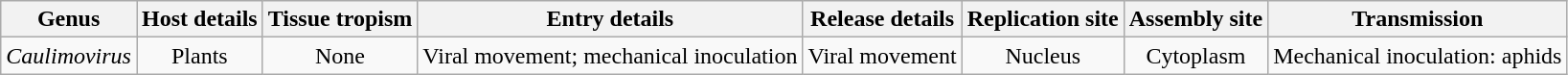<table class="wikitable sortable" style="text-align:center">
<tr>
<th>Genus</th>
<th>Host details</th>
<th>Tissue tropism</th>
<th>Entry details</th>
<th>Release details</th>
<th>Replication site</th>
<th>Assembly site</th>
<th>Transmission</th>
</tr>
<tr>
<td><em>Caulimovirus</em></td>
<td>Plants</td>
<td>None</td>
<td>Viral movement; mechanical inoculation</td>
<td>Viral movement</td>
<td>Nucleus</td>
<td>Cytoplasm</td>
<td>Mechanical inoculation: aphids</td>
</tr>
</table>
